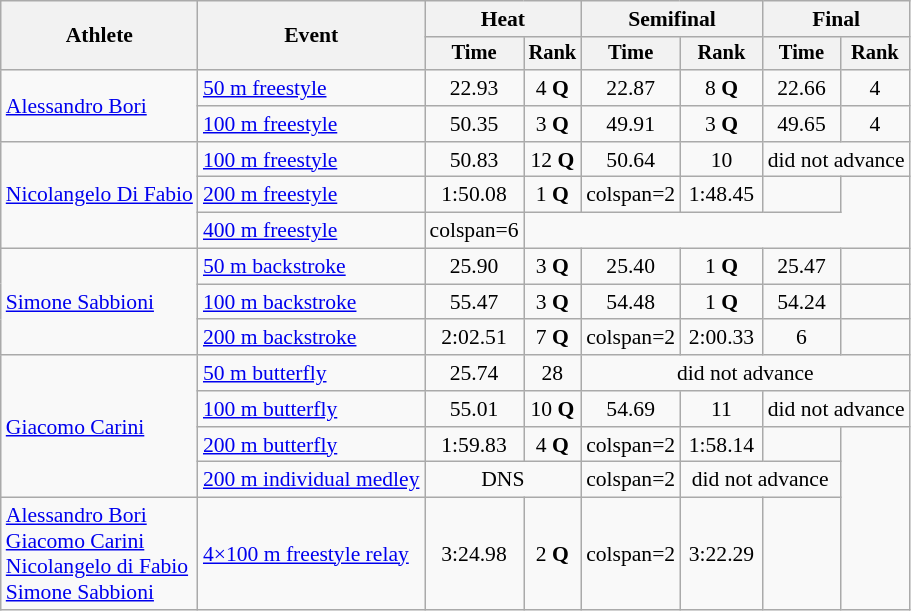<table class=wikitable style="font-size:90%">
<tr>
<th rowspan=2>Athlete</th>
<th rowspan=2>Event</th>
<th colspan="2">Heat</th>
<th colspan="2">Semifinal</th>
<th colspan="2">Final</th>
</tr>
<tr style="font-size:95%">
<th>Time</th>
<th>Rank</th>
<th>Time</th>
<th>Rank</th>
<th>Time</th>
<th>Rank</th>
</tr>
<tr align=center>
<td align=left rowspan=2><a href='#'>Alessandro Bori</a></td>
<td align=left><a href='#'>50 m freestyle</a></td>
<td>22.93</td>
<td>4 <strong>Q</strong></td>
<td>22.87</td>
<td>8 <strong>Q</strong></td>
<td>22.66</td>
<td>4</td>
</tr>
<tr align=center>
<td align=left><a href='#'>100 m freestyle</a></td>
<td>50.35</td>
<td>3 <strong>Q</strong></td>
<td>49.91</td>
<td>3 <strong>Q</strong></td>
<td>49.65</td>
<td>4</td>
</tr>
<tr align=center>
<td align=left rowspan=3><a href='#'>Nicolangelo Di Fabio</a></td>
<td align=left><a href='#'>100 m freestyle</a></td>
<td>50.83</td>
<td>12 <strong>Q</strong></td>
<td>50.64</td>
<td>10</td>
<td colspan=2>did not advance</td>
</tr>
<tr align=center>
<td align=left><a href='#'>200 m freestyle</a></td>
<td>1:50.08</td>
<td>1 <strong>Q</strong></td>
<td>colspan=2 </td>
<td>1:48.45</td>
<td></td>
</tr>
<tr align=center>
<td align=left><a href='#'>400 m freestyle</a></td>
<td>colspan=6 </td>
</tr>
<tr align=center>
<td align=left rowspan=3><a href='#'>Simone Sabbioni</a></td>
<td align=left><a href='#'>50 m backstroke</a></td>
<td>25.90</td>
<td>3 <strong>Q</strong></td>
<td>25.40</td>
<td>1 <strong>Q</strong></td>
<td>25.47</td>
<td></td>
</tr>
<tr align=center>
<td align=left><a href='#'>100 m backstroke</a></td>
<td>55.47</td>
<td>3 <strong>Q</strong></td>
<td>54.48</td>
<td>1 <strong>Q</strong></td>
<td>54.24</td>
<td></td>
</tr>
<tr align=center>
<td align=left><a href='#'>200 m backstroke</a></td>
<td>2:02.51</td>
<td>7 <strong>Q</strong></td>
<td>colspan=2 </td>
<td>2:00.33</td>
<td>6</td>
</tr>
<tr align=center>
<td align=left rowspan=4><a href='#'>Giacomo Carini</a></td>
<td align=left><a href='#'>50 m butterfly</a></td>
<td>25.74</td>
<td>28</td>
<td colspan=4>did not advance</td>
</tr>
<tr align=center>
<td align=left><a href='#'>100 m butterfly</a></td>
<td>55.01</td>
<td>10 <strong>Q</strong></td>
<td>54.69</td>
<td>11</td>
<td colspan=2>did not advance</td>
</tr>
<tr align=center>
<td align=left><a href='#'>200 m butterfly</a></td>
<td>1:59.83</td>
<td>4 <strong>Q</strong></td>
<td>colspan=2 </td>
<td>1:58.14</td>
<td></td>
</tr>
<tr align=center>
<td align=left><a href='#'>200 m individual medley</a></td>
<td colspan=2>DNS</td>
<td>colspan=2 </td>
<td colspan=2>did not advance</td>
</tr>
<tr align=center>
<td align=left><a href='#'>Alessandro Bori</a><br><a href='#'>Giacomo Carini</a><br><a href='#'>Nicolangelo di Fabio</a><br><a href='#'>Simone Sabbioni</a></td>
<td align=left><a href='#'>4×100 m freestyle relay</a></td>
<td>3:24.98</td>
<td>2 <strong>Q</strong></td>
<td>colspan=2 </td>
<td>3:22.29</td>
<td></td>
</tr>
</table>
